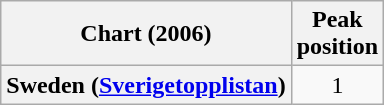<table class="wikitable plainrowheaders">
<tr>
<th>Chart (2006)</th>
<th>Peak<br>position</th>
</tr>
<tr>
<th scope="row">Sweden (<a href='#'>Sverigetopplistan</a>)</th>
<td align="center">1</td>
</tr>
</table>
